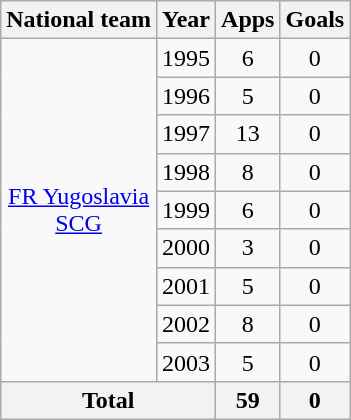<table class="wikitable" style="text-align:center">
<tr>
<th>National team</th>
<th>Year</th>
<th>Apps</th>
<th>Goals</th>
</tr>
<tr>
<td rowspan="9"><a href='#'>FR Yugoslavia<br>SCG</a></td>
<td>1995</td>
<td>6</td>
<td>0</td>
</tr>
<tr>
<td>1996</td>
<td>5</td>
<td>0</td>
</tr>
<tr>
<td>1997</td>
<td>13</td>
<td>0</td>
</tr>
<tr>
<td>1998</td>
<td>8</td>
<td>0</td>
</tr>
<tr>
<td>1999</td>
<td>6</td>
<td>0</td>
</tr>
<tr>
<td>2000</td>
<td>3</td>
<td>0</td>
</tr>
<tr>
<td>2001</td>
<td>5</td>
<td>0</td>
</tr>
<tr>
<td>2002</td>
<td>8</td>
<td>0</td>
</tr>
<tr>
<td>2003</td>
<td>5</td>
<td>0</td>
</tr>
<tr>
<th colspan="2">Total</th>
<th>59</th>
<th>0</th>
</tr>
</table>
